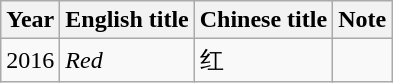<table class="wikitable">
<tr>
<th>Year</th>
<th>English title</th>
<th>Chinese title</th>
<th>Note</th>
</tr>
<tr>
<td>2016</td>
<td><em>Red</em></td>
<td>红</td>
<td></td>
</tr>
</table>
